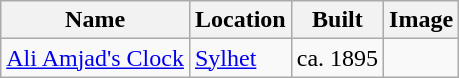<table class="wikitable">
<tr>
<th>Name</th>
<th>Location</th>
<th>Built</th>
<th>Image</th>
</tr>
<tr>
<td><a href='#'>Ali Amjad's Clock</a></td>
<td><a href='#'>Sylhet</a></td>
<td>ca. 1895</td>
<td></td>
</tr>
</table>
